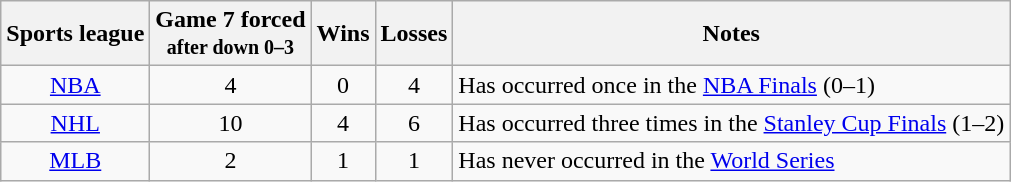<table class="wikitable" style="text-align:center;">
<tr>
<th>Sports league</th>
<th>Game 7 forced<br><small>after down 0–3</small></th>
<th>Wins</th>
<th>Losses</th>
<th>Notes</th>
</tr>
<tr>
<td><a href='#'>NBA</a></td>
<td>4</td>
<td>0</td>
<td>4</td>
<td align=left>Has occurred once in the <a href='#'>NBA Finals</a> (0–1)</td>
</tr>
<tr>
<td><a href='#'>NHL</a></td>
<td>10</td>
<td>4</td>
<td>6</td>
<td align=left>Has occurred three times in the <a href='#'>Stanley Cup Finals</a> (1–2)</td>
</tr>
<tr>
<td><a href='#'>MLB</a></td>
<td>2</td>
<td>1</td>
<td>1</td>
<td align=left>Has never occurred in the <a href='#'>World Series</a></td>
</tr>
</table>
